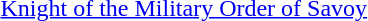<table>
<tr>
<td rowspan=2 style="width:60px; vertical-align:top;"></td>
<td><a href='#'>Knight of the Military Order of Savoy</a></td>
</tr>
<tr>
<td></td>
</tr>
</table>
